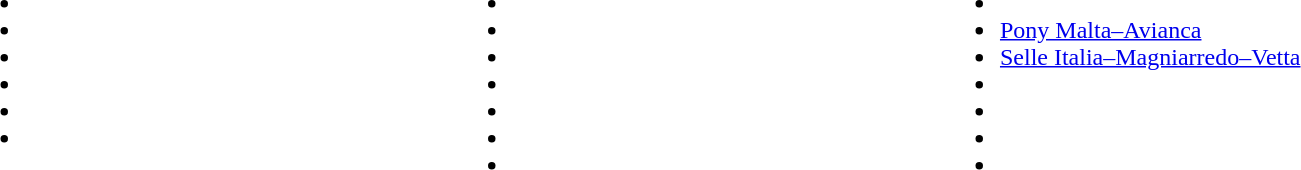<table>
<tr>
<td style="vertical-align:top; width:25%;"><br><ul><li></li><li></li><li></li><li></li><li></li><li></li></ul></td>
<td style="vertical-align:top; width:25%;"><br><ul><li></li><li></li><li></li><li></li><li></li><li></li><li></li></ul></td>
<td style="vertical-align:top; width:25%;"><br><ul><li></li><li><a href='#'>Pony Malta–Avianca</a></li><li><a href='#'>Selle Italia–Magniarredo–Vetta</a></li><li></li><li></li><li></li><li></li></ul></td>
</tr>
</table>
